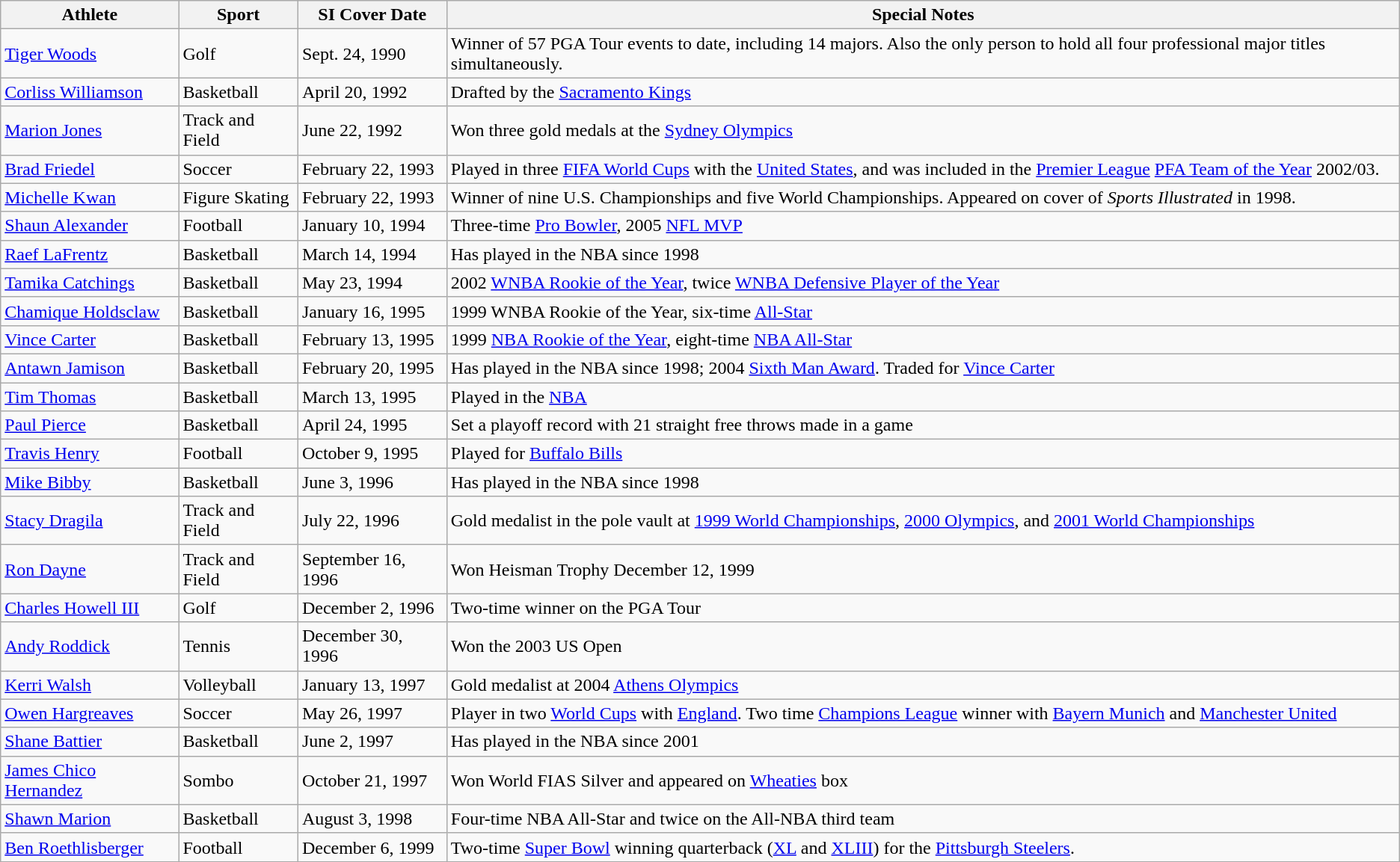<table class="wikitable">
<tr>
<th>Athlete</th>
<th>Sport</th>
<th>SI Cover Date</th>
<th>Special Notes</th>
</tr>
<tr>
<td><a href='#'>Tiger Woods</a></td>
<td>Golf</td>
<td>Sept. 24, 1990</td>
<td>Winner of 57 PGA Tour events to date, including 14 majors. Also the only person to hold all four professional major titles simultaneously.</td>
</tr>
<tr>
<td><a href='#'>Corliss Williamson</a></td>
<td>Basketball</td>
<td>April 20, 1992</td>
<td>Drafted by the <a href='#'>Sacramento Kings</a></td>
</tr>
<tr>
<td><a href='#'>Marion Jones</a></td>
<td>Track and Field</td>
<td>June 22, 1992</td>
<td>Won three gold medals at the <a href='#'>Sydney Olympics</a></td>
</tr>
<tr>
<td><a href='#'>Brad Friedel</a></td>
<td>Soccer</td>
<td>February 22, 1993</td>
<td>Played in three <a href='#'>FIFA World Cups</a> with the <a href='#'>United States</a>, and was included in the <a href='#'>Premier League</a> <a href='#'>PFA Team of the Year</a> 2002/03.</td>
</tr>
<tr>
<td><a href='#'>Michelle Kwan</a></td>
<td>Figure Skating</td>
<td>February 22, 1993</td>
<td>Winner of nine U.S. Championships and five World Championships. Appeared on cover of <em>Sports Illustrated</em> in 1998.</td>
</tr>
<tr>
<td><a href='#'>Shaun Alexander</a></td>
<td>Football</td>
<td>January 10, 1994</td>
<td>Three-time <a href='#'>Pro Bowler</a>, 2005 <a href='#'>NFL MVP</a></td>
</tr>
<tr>
<td><a href='#'>Raef LaFrentz</a></td>
<td>Basketball</td>
<td>March 14, 1994</td>
<td>Has played in the NBA since 1998</td>
</tr>
<tr>
<td><a href='#'>Tamika Catchings</a></td>
<td>Basketball</td>
<td>May 23, 1994</td>
<td>2002 <a href='#'>WNBA Rookie of the Year</a>, twice <a href='#'>WNBA Defensive Player of the Year</a></td>
</tr>
<tr>
<td><a href='#'>Chamique Holdsclaw</a></td>
<td>Basketball</td>
<td>January 16, 1995</td>
<td>1999 WNBA Rookie of the Year, six-time <a href='#'>All-Star</a></td>
</tr>
<tr>
<td><a href='#'>Vince Carter</a></td>
<td>Basketball</td>
<td>February 13, 1995</td>
<td>1999 <a href='#'>NBA Rookie of the Year</a>, eight-time <a href='#'>NBA All-Star</a></td>
</tr>
<tr>
<td><a href='#'>Antawn Jamison</a></td>
<td>Basketball</td>
<td>February 20, 1995</td>
<td>Has played in the NBA since 1998; 2004 <a href='#'>Sixth Man Award</a>. Traded for <a href='#'>Vince Carter</a></td>
</tr>
<tr>
<td><a href='#'>Tim Thomas</a></td>
<td>Basketball</td>
<td>March 13, 1995</td>
<td>Played in the <a href='#'>NBA</a></td>
</tr>
<tr>
<td><a href='#'>Paul Pierce</a></td>
<td>Basketball</td>
<td>April 24, 1995</td>
<td>Set a playoff record with 21 straight free throws made in a game</td>
</tr>
<tr>
<td><a href='#'>Travis Henry</a></td>
<td>Football</td>
<td>October 9, 1995</td>
<td>Played for <a href='#'>Buffalo Bills</a></td>
</tr>
<tr>
<td><a href='#'>Mike Bibby</a></td>
<td>Basketball</td>
<td>June 3, 1996</td>
<td>Has played in the NBA since 1998</td>
</tr>
<tr>
<td><a href='#'>Stacy Dragila</a></td>
<td>Track and Field</td>
<td>July 22, 1996</td>
<td>Gold medalist in the pole vault at <a href='#'>1999 World Championships</a>, <a href='#'>2000 Olympics</a>, and <a href='#'>2001 World Championships</a></td>
</tr>
<tr>
<td><a href='#'>Ron Dayne</a></td>
<td>Track and Field</td>
<td>September 16, 1996</td>
<td>Won Heisman Trophy December 12, 1999</td>
</tr>
<tr>
<td><a href='#'>Charles Howell III</a></td>
<td>Golf</td>
<td>December 2, 1996</td>
<td>Two-time winner on the PGA Tour</td>
</tr>
<tr>
<td><a href='#'>Andy Roddick</a></td>
<td>Tennis</td>
<td>December 30, 1996</td>
<td>Won the 2003 US Open</td>
</tr>
<tr>
<td><a href='#'>Kerri Walsh</a></td>
<td>Volleyball</td>
<td>January 13, 1997</td>
<td>Gold medalist at 2004 <a href='#'>Athens Olympics</a></td>
</tr>
<tr>
<td><a href='#'>Owen Hargreaves</a></td>
<td>Soccer</td>
<td>May 26, 1997</td>
<td>Player in two <a href='#'>World Cups</a> with <a href='#'>England</a>. Two time <a href='#'>Champions League</a> winner with <a href='#'>Bayern Munich</a> and <a href='#'>Manchester United</a></td>
</tr>
<tr>
<td><a href='#'>Shane Battier</a></td>
<td>Basketball</td>
<td>June 2, 1997</td>
<td>Has played in the NBA since 2001</td>
</tr>
<tr>
<td><a href='#'>James Chico Hernandez</a></td>
<td>Sombo</td>
<td>October 21, 1997</td>
<td>Won World FIAS Silver and appeared on <a href='#'>Wheaties</a> box</td>
</tr>
<tr>
<td><a href='#'>Shawn Marion</a></td>
<td>Basketball</td>
<td>August 3, 1998</td>
<td>Four-time NBA All-Star and twice on the All-NBA third team</td>
</tr>
<tr>
<td><a href='#'>Ben Roethlisberger</a></td>
<td>Football</td>
<td>December 6, 1999</td>
<td>Two-time <a href='#'>Super Bowl</a> winning quarterback (<a href='#'>XL</a> and <a href='#'>XLIII</a>) for the <a href='#'>Pittsburgh Steelers</a>.</td>
</tr>
<tr>
</tr>
</table>
